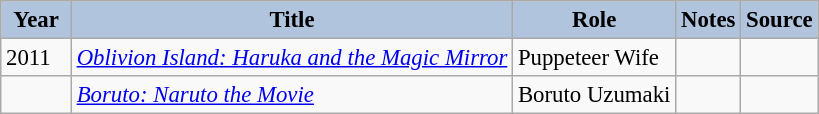<table class="wikitable sortable plainrowheaders" style="width=90%;  font-size: 95%;">
<tr>
<th style="background:#b0c4de; width:40px;">Year</th>
<th style="background:#b0c4de;">Title</th>
<th style="background:#b0c4de;">Role</th>
<th style="background:#b0c4de;" class="unsortable">Notes</th>
<th style="background:#b0c4de;" class="unsortable">Source</th>
</tr>
<tr>
<td>2011</td>
<td><em><a href='#'>Oblivion Island: Haruka and the Magic Mirror</a></em></td>
<td>Puppeteer Wife</td>
<td></td>
<td></td>
</tr>
<tr>
<td></td>
<td><em><a href='#'>Boruto: Naruto the Movie</a></em></td>
<td>Boruto Uzumaki</td>
<td></td>
<td></td>
</tr>
</table>
